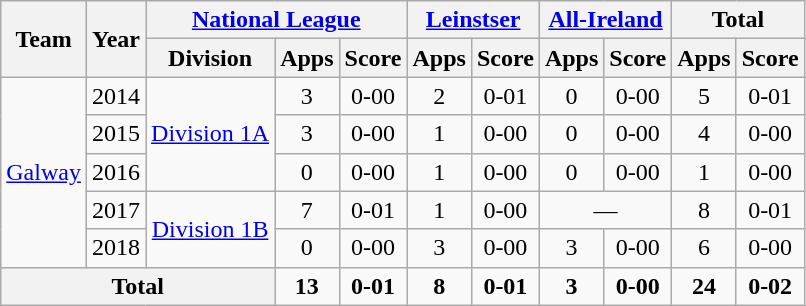<table class="wikitable" style="text-align:center">
<tr>
<th rowspan="2">Team</th>
<th rowspan="2">Year</th>
<th colspan="3"><a href='#'>National League</a></th>
<th colspan="2"><a href='#'>Leinstser</a></th>
<th colspan="2"><a href='#'>All-Ireland</a></th>
<th colspan="2">Total</th>
</tr>
<tr>
<th>Division</th>
<th>Apps</th>
<th>Score</th>
<th>Apps</th>
<th>Score</th>
<th>Apps</th>
<th>Score</th>
<th>Apps</th>
<th>Score</th>
</tr>
<tr>
<td rowspan="5"><a href='#'>Galway</a></td>
<td>2014</td>
<td rowspan="3"><a href='#'>Division 1A</a></td>
<td>3</td>
<td>0-00</td>
<td>2</td>
<td>0-01</td>
<td>0</td>
<td>0-00</td>
<td>5</td>
<td>0-01</td>
</tr>
<tr>
<td>2015</td>
<td>3</td>
<td>0-00</td>
<td>1</td>
<td>0-00</td>
<td>0</td>
<td>0-00</td>
<td>4</td>
<td>0-00</td>
</tr>
<tr>
<td>2016</td>
<td>0</td>
<td>0-00</td>
<td>1</td>
<td>0-00</td>
<td>0</td>
<td>0-00</td>
<td>1</td>
<td>0-00</td>
</tr>
<tr>
<td>2017</td>
<td rowspan="2"><a href='#'>Division 1B</a></td>
<td>7</td>
<td>0-01</td>
<td>1</td>
<td>0-00</td>
<td colspan=2>—</td>
<td>8</td>
<td>0-01</td>
</tr>
<tr>
<td>2018</td>
<td>0</td>
<td>0-00</td>
<td>3</td>
<td>0-00</td>
<td>3</td>
<td>0-00</td>
<td>6</td>
<td>0-00</td>
</tr>
<tr>
<th colspan="3">Total</th>
<td><strong>13</strong></td>
<td><strong>0-01</strong></td>
<td><strong>8</strong></td>
<td><strong>0-01</strong></td>
<td><strong>3</strong></td>
<td><strong>0-00</strong></td>
<td><strong>24</strong></td>
<td><strong>0-02</strong></td>
</tr>
</table>
